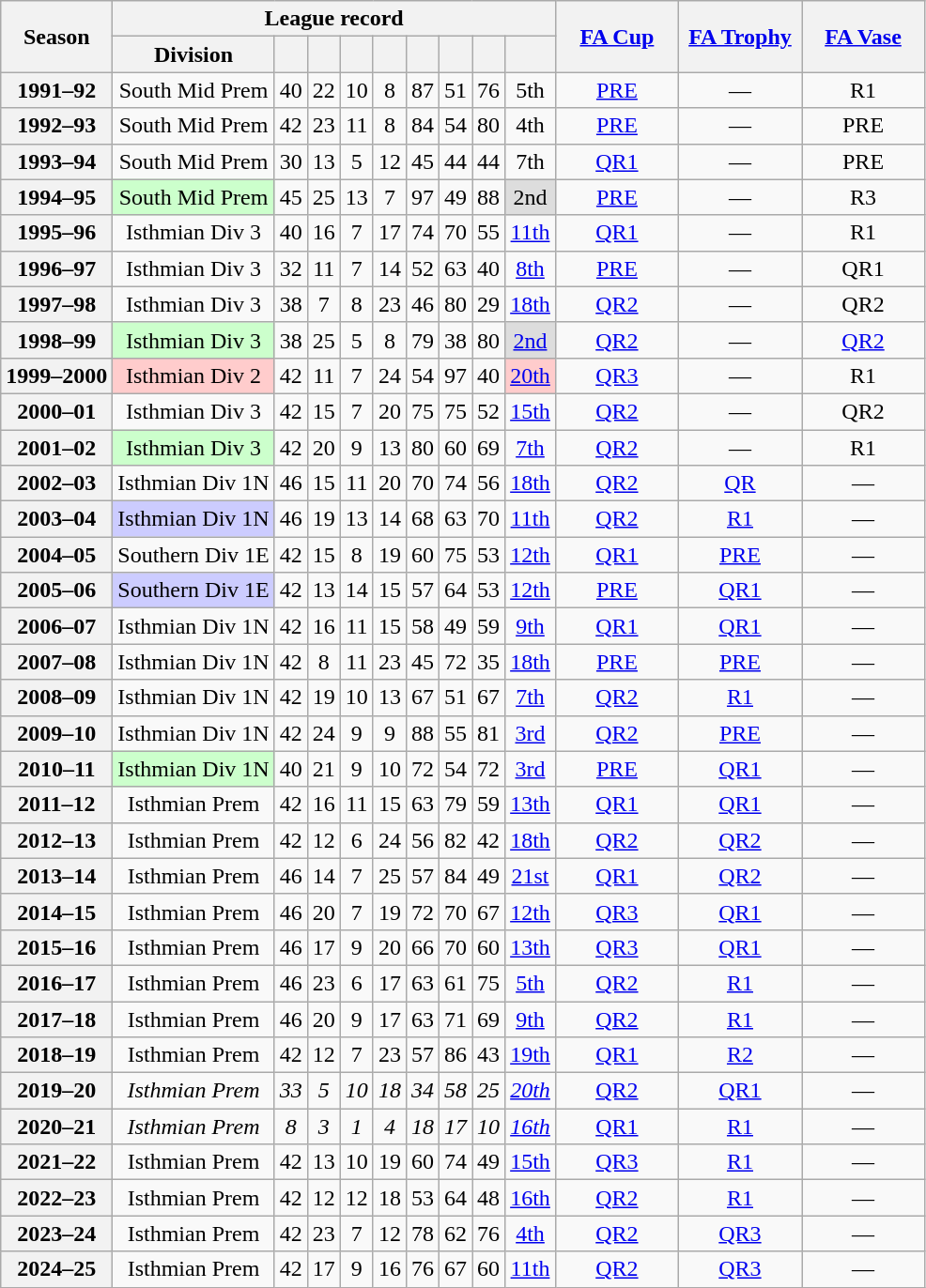<table class="wikitable sortable plainrowheaders" style="text-align:center;">
<tr>
<th rowspan=2 scope=col>Season</th>
<th colspan=9>League record</th>
<th rowspan=2 scope=col width=80px><a href='#'>FA Cup</a></th>
<th rowspan=2 scope=col width=80px><a href='#'>FA Trophy</a></th>
<th rowspan=2 scope=col width=80px><a href='#'>FA Vase</a></th>
</tr>
<tr>
<th scope=col>Division</th>
<th scope=col></th>
<th scope=col></th>
<th scope=col></th>
<th scope=col></th>
<th scope=col></th>
<th scope=col></th>
<th scope=col data-sort-type="number"></th>
<th scope=col data-sort-type="number"></th>
</tr>
<tr>
<th scope=row>1991–92</th>
<td>South Mid Prem</td>
<td>40</td>
<td>22</td>
<td>10</td>
<td>8</td>
<td>87</td>
<td>51</td>
<td>76</td>
<td>5th</td>
<td><a href='#'>PRE</a></td>
<td>—</td>
<td>R1</td>
</tr>
<tr>
<th scope=row>1992–93</th>
<td>South Mid Prem</td>
<td>42</td>
<td>23</td>
<td>11</td>
<td>8</td>
<td>84</td>
<td>54</td>
<td>80</td>
<td>4th</td>
<td><a href='#'>PRE</a></td>
<td>—</td>
<td>PRE</td>
</tr>
<tr>
<th scope=row>1993–94</th>
<td>South Mid Prem</td>
<td>30</td>
<td>13</td>
<td>5</td>
<td>12</td>
<td>45</td>
<td>44</td>
<td>44</td>
<td>7th</td>
<td><a href='#'>QR1</a></td>
<td>—</td>
<td>PRE</td>
</tr>
<tr>
<th scope=row>1994–95</th>
<td style="background-color:#cfc;">South Mid Prem </td>
<td>45</td>
<td>25</td>
<td>13</td>
<td>7</td>
<td>97</td>
<td>49</td>
<td>88</td>
<td style="background-color:#ddd;">2nd</td>
<td><a href='#'>PRE</a></td>
<td>—</td>
<td>R3</td>
</tr>
<tr>
<th scope=row>1995–96</th>
<td>Isthmian Div 3</td>
<td>40</td>
<td>16</td>
<td>7</td>
<td>17</td>
<td>74</td>
<td>70</td>
<td>55</td>
<td><a href='#'>11th</a></td>
<td><a href='#'>QR1</a></td>
<td>—</td>
<td>R1</td>
</tr>
<tr>
<th scope=row>1996–97</th>
<td>Isthmian Div 3</td>
<td>32</td>
<td>11</td>
<td>7</td>
<td>14</td>
<td>52</td>
<td>63</td>
<td>40</td>
<td><a href='#'>8th</a></td>
<td><a href='#'>PRE</a></td>
<td>—</td>
<td>QR1</td>
</tr>
<tr>
<th scope=row>1997–98</th>
<td>Isthmian Div 3</td>
<td>38</td>
<td>7</td>
<td>8</td>
<td>23</td>
<td>46</td>
<td>80</td>
<td>29</td>
<td><a href='#'>18th</a></td>
<td><a href='#'>QR2</a></td>
<td>—</td>
<td>QR2</td>
</tr>
<tr>
<th scope=row>1998–99</th>
<td style="background-color:#cfc;">Isthmian Div 3 </td>
<td>38</td>
<td>25</td>
<td>5</td>
<td>8</td>
<td>79</td>
<td>38</td>
<td>80</td>
<td style="background-color:#ddd;"><a href='#'>2nd</a></td>
<td><a href='#'>QR2</a></td>
<td>—</td>
<td><a href='#'>QR2</a></td>
</tr>
<tr>
<th scope=row>1999–2000</th>
<td style="background-color:#fcc;">Isthmian Div 2 </td>
<td>42</td>
<td>11</td>
<td>7</td>
<td>24</td>
<td>54</td>
<td>97</td>
<td>40</td>
<td style="background-color:#fcc;"><a href='#'>20th</a></td>
<td><a href='#'>QR3</a></td>
<td>—</td>
<td>R1</td>
</tr>
<tr>
<th scope=row>2000–01</th>
<td>Isthmian Div 3</td>
<td>42</td>
<td>15</td>
<td>7</td>
<td>20</td>
<td>75</td>
<td>75</td>
<td>52</td>
<td><a href='#'>15th</a></td>
<td><a href='#'>QR2</a></td>
<td>—</td>
<td>QR2</td>
</tr>
<tr>
<th scope=row>2001–02</th>
<td style="background-color:#cfc;">Isthmian Div 3 </td>
<td>42</td>
<td>20</td>
<td>9</td>
<td>13</td>
<td>80</td>
<td>60</td>
<td>69</td>
<td><a href='#'>7th</a></td>
<td><a href='#'>QR2</a></td>
<td>—</td>
<td>R1</td>
</tr>
<tr>
<th scope=row>2002–03</th>
<td>Isthmian Div 1N</td>
<td>46</td>
<td>15</td>
<td>11</td>
<td>20</td>
<td>70</td>
<td>74</td>
<td>56</td>
<td><a href='#'>18th</a></td>
<td><a href='#'>QR2</a></td>
<td><a href='#'>QR</a></td>
<td>—</td>
</tr>
<tr>
<th scope=row>2003–04</th>
<td style="background:#ccf" data-sort-value="Isthmian Div 1N"> Isthmian Div 1N </td>
<td>46</td>
<td>19</td>
<td>13</td>
<td>14</td>
<td>68</td>
<td>63</td>
<td>70</td>
<td><a href='#'>11th</a></td>
<td><a href='#'>QR2</a></td>
<td><a href='#'>R1</a></td>
<td>—</td>
</tr>
<tr>
<th scope=row>2004–05</th>
<td>Southern Div 1E</td>
<td>42</td>
<td>15</td>
<td>8</td>
<td>19</td>
<td>60</td>
<td>75</td>
<td>53</td>
<td><a href='#'>12th</a></td>
<td><a href='#'>QR1</a></td>
<td><a href='#'>PRE</a></td>
<td>—</td>
</tr>
<tr>
<th scope=row>2005–06</th>
<td style="background:#ccf" data-sort-value="Southern Div 1E"> Southern Div 1E </td>
<td>42</td>
<td>13</td>
<td>14</td>
<td>15</td>
<td>57</td>
<td>64</td>
<td>53</td>
<td><a href='#'>12th</a></td>
<td><a href='#'>PRE</a></td>
<td><a href='#'>QR1</a></td>
<td>—</td>
</tr>
<tr>
<th scope=row>2006–07</th>
<td>Isthmian Div 1N</td>
<td>42</td>
<td>16</td>
<td>11</td>
<td>15</td>
<td>58</td>
<td>49</td>
<td>59</td>
<td><a href='#'>9th</a></td>
<td><a href='#'>QR1</a></td>
<td><a href='#'>QR1</a></td>
<td>—</td>
</tr>
<tr>
<th scope=row>2007–08</th>
<td>Isthmian Div 1N</td>
<td>42</td>
<td>8</td>
<td>11</td>
<td>23</td>
<td>45</td>
<td>72</td>
<td>35</td>
<td><a href='#'>18th</a></td>
<td><a href='#'>PRE</a></td>
<td><a href='#'>PRE</a></td>
<td>—</td>
</tr>
<tr>
<th scope=row>2008–09</th>
<td>Isthmian Div 1N</td>
<td>42</td>
<td>19</td>
<td>10</td>
<td>13</td>
<td>67</td>
<td>51</td>
<td>67</td>
<td><a href='#'>7th</a></td>
<td><a href='#'>QR2</a></td>
<td><a href='#'>R1</a></td>
<td>—</td>
</tr>
<tr>
<th scope=row>2009–10</th>
<td>Isthmian Div 1N</td>
<td>42</td>
<td>24</td>
<td>9</td>
<td>9</td>
<td>88</td>
<td>55</td>
<td>81</td>
<td><a href='#'>3rd</a></td>
<td><a href='#'>QR2</a></td>
<td><a href='#'>PRE</a></td>
<td>—</td>
</tr>
<tr>
<th scope=row>2010–11</th>
<td style="background-color:#cfc;">Isthmian Div 1N </td>
<td>40</td>
<td>21</td>
<td>9</td>
<td>10</td>
<td>72</td>
<td>54</td>
<td>72</td>
<td><a href='#'>3rd</a></td>
<td><a href='#'>PRE</a></td>
<td><a href='#'>QR1</a></td>
<td>—</td>
</tr>
<tr>
<th scope=row>2011–12</th>
<td>Isthmian Prem</td>
<td>42</td>
<td>16</td>
<td>11</td>
<td>15</td>
<td>63</td>
<td>79</td>
<td>59</td>
<td><a href='#'>13th</a></td>
<td><a href='#'>QR1</a></td>
<td><a href='#'>QR1</a></td>
<td>—</td>
</tr>
<tr>
<th scope=row>2012–13</th>
<td>Isthmian Prem</td>
<td>42</td>
<td>12</td>
<td>6</td>
<td>24</td>
<td>56</td>
<td>82</td>
<td>42</td>
<td><a href='#'>18th</a></td>
<td><a href='#'>QR2</a></td>
<td><a href='#'>QR2</a></td>
<td>—</td>
</tr>
<tr>
<th scope=row>2013–14</th>
<td>Isthmian Prem</td>
<td>46</td>
<td>14</td>
<td>7</td>
<td>25</td>
<td>57</td>
<td>84</td>
<td>49</td>
<td><a href='#'>21st</a></td>
<td><a href='#'>QR1</a></td>
<td><a href='#'>QR2</a></td>
<td>—</td>
</tr>
<tr>
<th scope=row>2014–15</th>
<td>Isthmian Prem</td>
<td>46</td>
<td>20</td>
<td>7</td>
<td>19</td>
<td>72</td>
<td>70</td>
<td>67</td>
<td><a href='#'>12th</a></td>
<td><a href='#'>QR3</a></td>
<td><a href='#'>QR1</a></td>
<td>—</td>
</tr>
<tr>
<th scope=row>2015–16</th>
<td>Isthmian Prem</td>
<td>46</td>
<td>17</td>
<td>9</td>
<td>20</td>
<td>66</td>
<td>70</td>
<td>60</td>
<td><a href='#'>13th</a></td>
<td><a href='#'>QR3</a></td>
<td><a href='#'>QR1</a></td>
<td>—</td>
</tr>
<tr>
<th scope=row>2016–17</th>
<td>Isthmian Prem</td>
<td>46</td>
<td>23</td>
<td>6</td>
<td>17</td>
<td>63</td>
<td>61</td>
<td>75</td>
<td><a href='#'>5th</a></td>
<td><a href='#'>QR2</a></td>
<td><a href='#'>R1</a></td>
<td>—</td>
</tr>
<tr>
<th scope=row>2017–18</th>
<td>Isthmian Prem</td>
<td>46</td>
<td>20</td>
<td>9</td>
<td>17</td>
<td>63</td>
<td>71</td>
<td>69</td>
<td><a href='#'>9th</a></td>
<td><a href='#'>QR2</a></td>
<td><a href='#'>R1</a></td>
<td>—</td>
</tr>
<tr>
<th scope=row>2018–19</th>
<td>Isthmian Prem</td>
<td>42</td>
<td>12</td>
<td>7</td>
<td>23</td>
<td>57</td>
<td>86</td>
<td>43</td>
<td><a href='#'>19th</a></td>
<td><a href='#'>QR1</a></td>
<td><a href='#'>R2</a></td>
<td>—</td>
</tr>
<tr>
<th scope=row>2019–20</th>
<td><em>Isthmian Prem</em></td>
<td><em>33</em></td>
<td><em>5</em></td>
<td><em>10</em></td>
<td><em>18</em></td>
<td><em>34</em></td>
<td><em>58</em></td>
<td><em>25</em></td>
<td><a href='#'><em>20th</em></a></td>
<td><a href='#'>QR2</a></td>
<td><a href='#'>QR1</a></td>
<td>—</td>
</tr>
<tr>
<th scope=row>2020–21</th>
<td><em>Isthmian Prem</em></td>
<td><em>8</em></td>
<td><em>3</em></td>
<td><em>1</em></td>
<td><em>4</em></td>
<td><em>18</em></td>
<td><em>17</em></td>
<td><em>10</em></td>
<td><em><a href='#'>16th</a></em></td>
<td><a href='#'>QR1</a></td>
<td><a href='#'>R1</a></td>
<td>—</td>
</tr>
<tr>
<th scope=row>2021–22</th>
<td>Isthmian Prem</td>
<td>42</td>
<td>13</td>
<td>10</td>
<td>19</td>
<td>60</td>
<td>74</td>
<td>49</td>
<td><a href='#'>15th</a></td>
<td><a href='#'>QR3</a></td>
<td><a href='#'>R1</a></td>
<td>—</td>
</tr>
<tr>
<th scope=row>2022–23</th>
<td>Isthmian Prem</td>
<td>42</td>
<td>12</td>
<td>12</td>
<td>18</td>
<td>53</td>
<td>64</td>
<td>48</td>
<td><a href='#'>16th</a></td>
<td><a href='#'>QR2</a></td>
<td><a href='#'>R1</a></td>
<td>—</td>
</tr>
<tr>
<th scope=row>2023–24</th>
<td>Isthmian Prem</td>
<td>42</td>
<td>23</td>
<td>7</td>
<td>12</td>
<td>78</td>
<td>62</td>
<td>76</td>
<td><a href='#'>4th</a></td>
<td><a href='#'>QR2</a></td>
<td><a href='#'>QR3</a></td>
<td>—</td>
</tr>
<tr>
<th scope=row>2024–25</th>
<td>Isthmian Prem</td>
<td>42</td>
<td>17</td>
<td>9</td>
<td>16</td>
<td>76</td>
<td>67</td>
<td>60</td>
<td><a href='#'>11th</a></td>
<td><a href='#'>QR2</a></td>
<td><a href='#'>QR3</a></td>
<td>—</td>
</tr>
</table>
